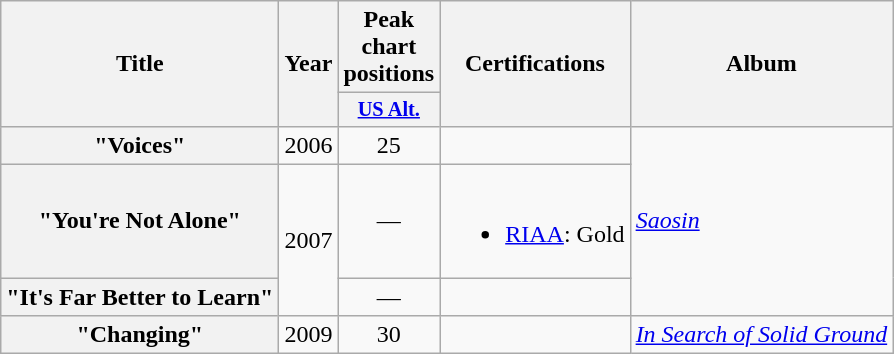<table class="wikitable plainrowheaders">
<tr>
<th rowspan="2">Title</th>
<th rowspan="2">Year</th>
<th colspan="1">Peak chart positions</th>
<th rowspan="2">Certifications</th>
<th rowspan="2">Album</th>
</tr>
<tr>
<th scope="col" style="width:3em; font-size:85%"><a href='#'>US Alt.</a><br></th>
</tr>
<tr>
<th scope="row">"Voices"</th>
<td>2006</td>
<td align="center">25</td>
<td></td>
<td rowspan="3"><em><a href='#'>Saosin</a></em></td>
</tr>
<tr>
<th scope="row">"You're Not Alone"</th>
<td rowspan="2">2007</td>
<td align="center">—</td>
<td><br><ul><li><a href='#'>RIAA</a>: Gold</li></ul></td>
</tr>
<tr>
<th scope="row">"It's Far Better to Learn"</th>
<td align="center">—</td>
<td></td>
</tr>
<tr>
<th scope="row">"Changing"</th>
<td>2009</td>
<td align="center">30</td>
<td></td>
<td><em><a href='#'>In Search of Solid Ground</a></em></td>
</tr>
</table>
